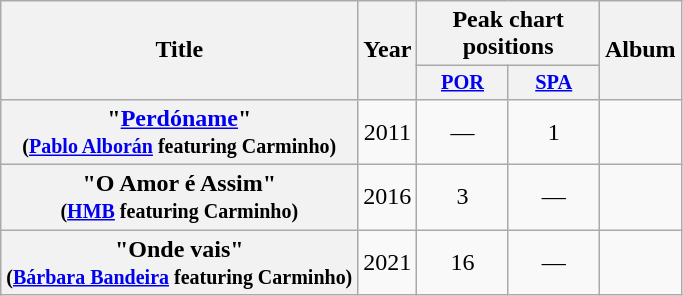<table class="wikitable plainrowheaders" style="text-align:center;">
<tr>
<th scope="col" rowspan="2">Title</th>
<th scope="col" rowspan="2">Year</th>
<th colspan="2">Peak chart positions</th>
<th scope="col" rowspan="2">Album</th>
</tr>
<tr>
<th scope="col" style="width:4em;font-size:85%;"><a href='#'>POR</a><br></th>
<th scope="col" style="width:4em;font-size:85%;"><a href='#'>SPA</a><br></th>
</tr>
<tr>
<th scope="row">"<a href='#'>Perdóname</a>"<br><small>(<a href='#'>Pablo Alborán</a> featuring Carminho)</small></th>
<td>2011</td>
<td>—</td>
<td>1</td>
<td></td>
</tr>
<tr>
<th scope="row">"O Amor é Assim"<br><small>(<a href='#'>HMB</a> featuring Carminho)</small></th>
<td>2016</td>
<td>3</td>
<td>—</td>
<td></td>
</tr>
<tr>
<th scope="row">"Onde vais"<br><small>(<a href='#'>Bárbara Bandeira</a> featuring Carminho)</small></th>
<td>2021</td>
<td>16</td>
<td>—</td>
</tr>
</table>
